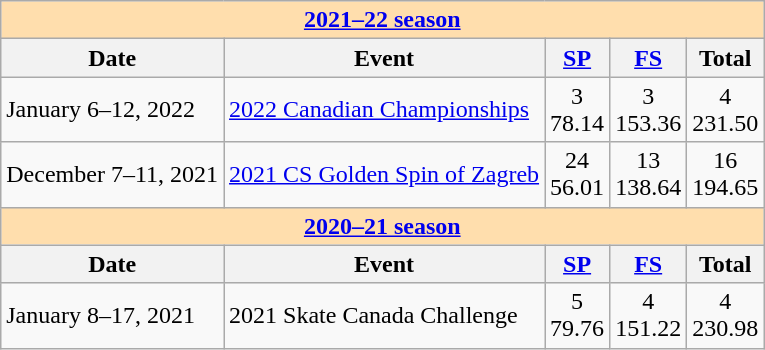<table class="wikitable">
<tr>
<td style="background-color: #ffdead; " colspan=5 align=center><strong><a href='#'>2021–22 season</a></strong></td>
</tr>
<tr>
<th>Date</th>
<th>Event</th>
<th><a href='#'>SP</a></th>
<th><a href='#'>FS</a></th>
<th>Total</th>
</tr>
<tr>
<td>January 6–12, 2022</td>
<td><a href='#'>2022 Canadian Championships</a></td>
<td align=center>3 <br> 78.14</td>
<td align=center>3 <br> 153.36</td>
<td align=center>4 <br> 231.50</td>
</tr>
<tr>
<td>December 7–11, 2021</td>
<td><a href='#'>2021 CS Golden Spin of Zagreb</a></td>
<td align=center>24 <br> 56.01</td>
<td align=center>13 <br> 138.64</td>
<td align=center>16 <br> 194.65</td>
</tr>
<tr>
<td style="background-color: #ffdead; " colspan=5 align=center><a href='#'><strong>2020–21 season</strong></a></td>
</tr>
<tr>
<th>Date</th>
<th>Event</th>
<th><a href='#'>SP</a></th>
<th><a href='#'>FS</a></th>
<th>Total</th>
</tr>
<tr>
<td>January 8–17, 2021</td>
<td>2021 Skate Canada Challenge</td>
<td align=center>5 <br> 79.76</td>
<td align=center>4 <br> 151.22</td>
<td align=center>4 <br> 230.98</td>
</tr>
</table>
